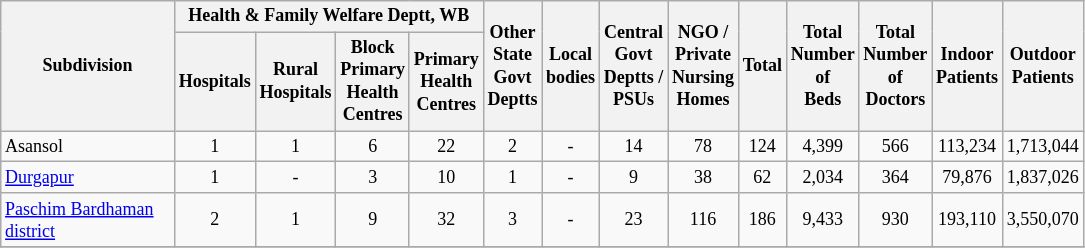<table class="wikitable" style="text-align:center;font-size: 9pt">
<tr>
<th width="110" rowspan="2">Subdivision</th>
<th width="160" colspan="4" rowspan="1">Health & Family Welfare Deptt, WB</th>
<th widthspan="110" rowspan="2">Other<br>State<br>Govt<br>Deptts</th>
<th widthspan="110" rowspan="2">Local<br>bodies</th>
<th widthspan="110" rowspan="2">Central<br>Govt<br>Deptts /<br>PSUs</th>
<th widthspan="110" rowspan="2">NGO /<br>Private<br>Nursing<br>Homes</th>
<th widthspan="110" rowspan="2">Total</th>
<th widthspan="110" rowspan="2">Total<br>Number<br>of<br>Beds</th>
<th widthspan="110" rowspan="2">Total<br>Number<br>of<br>Doctors</th>
<th widthspan="130" rowspan="2">Indoor<br>Patients</th>
<th widthspan="130" rowspan="2">Outdoor<br>Patients</th>
</tr>
<tr>
<th width="40">Hospitals<br></th>
<th width="40">Rural<br>Hospitals<br></th>
<th width="40">Block<br>Primary<br>Health<br>Centres<br></th>
<th width="40">Primary<br>Health<br>Centres<br></th>
</tr>
<tr>
<td align=left>Asansol</td>
<td align="center">1</td>
<td align="center">1</td>
<td align="center">6</td>
<td align="center">22</td>
<td align="center">2</td>
<td align="center">-</td>
<td align="center">14</td>
<td align="center">78</td>
<td align="center">124</td>
<td align="center">4,399</td>
<td align="center">566</td>
<td align="center">113,234</td>
<td align="center">1,713,044</td>
</tr>
<tr>
<td align=left><a href='#'>Durgapur</a></td>
<td align="center">1</td>
<td align="center">-</td>
<td align="center">3</td>
<td align="center">10</td>
<td align="center">1</td>
<td align="center">-</td>
<td align="center">9</td>
<td align="center">38</td>
<td align="center">62</td>
<td align="center">2,034</td>
<td align="center">364</td>
<td align="center">79,876</td>
<td align="center">1,837,026</td>
</tr>
<tr>
<td align=left><a href='#'>Paschim Bardhaman district</a></td>
<td align="center">2</td>
<td align="center">1</td>
<td align="center">9</td>
<td align="center">32</td>
<td align="center">3</td>
<td align="center">-</td>
<td align="center">23</td>
<td align="center">116</td>
<td align="center">186</td>
<td align="center">9,433</td>
<td align="center">930</td>
<td align="center">193,110</td>
<td align="center">3,550,070</td>
</tr>
<tr>
</tr>
</table>
